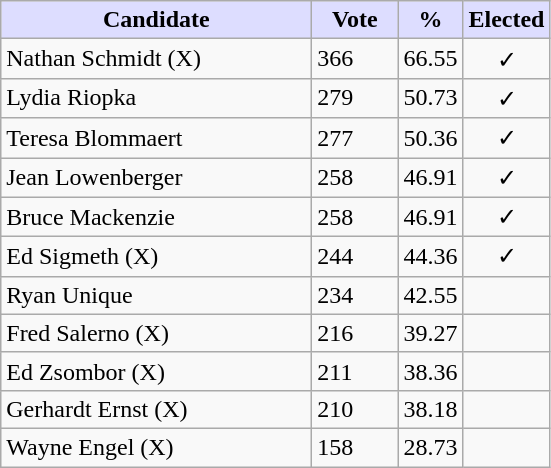<table class="wikitable">
<tr>
<th style="background:#ddf; width:200px;">Candidate</th>
<th style="background:#ddf; width:50px;">Vote</th>
<th style="background:#ddf; width:30px;">%</th>
<th style="background:#ddf; width:50px;">Elected</th>
</tr>
<tr>
<td>Nathan Schmidt (X)</td>
<td>366</td>
<td>66.55</td>
<td style="text-align:center;">✓</td>
</tr>
<tr>
<td>Lydia Riopka</td>
<td>279</td>
<td>50.73</td>
<td style="text-align:center;">✓</td>
</tr>
<tr>
<td>Teresa Blommaert</td>
<td>277</td>
<td>50.36</td>
<td style="text-align:center;">✓</td>
</tr>
<tr>
<td>Jean Lowenberger</td>
<td>258</td>
<td>46.91</td>
<td style="text-align:center;">✓</td>
</tr>
<tr>
<td>Bruce Mackenzie</td>
<td>258</td>
<td>46.91</td>
<td style="text-align:center;">✓</td>
</tr>
<tr>
<td>Ed Sigmeth (X)</td>
<td>244</td>
<td>44.36</td>
<td style="text-align:center;">✓</td>
</tr>
<tr>
<td>Ryan Unique</td>
<td>234</td>
<td>42.55</td>
<td></td>
</tr>
<tr>
<td>Fred Salerno (X)</td>
<td>216</td>
<td>39.27</td>
<td></td>
</tr>
<tr>
<td>Ed Zsombor (X)</td>
<td>211</td>
<td>38.36</td>
<td></td>
</tr>
<tr>
<td>Gerhardt Ernst (X)</td>
<td>210</td>
<td>38.18</td>
<td></td>
</tr>
<tr>
<td>Wayne Engel (X)</td>
<td>158</td>
<td>28.73</td>
<td></td>
</tr>
</table>
